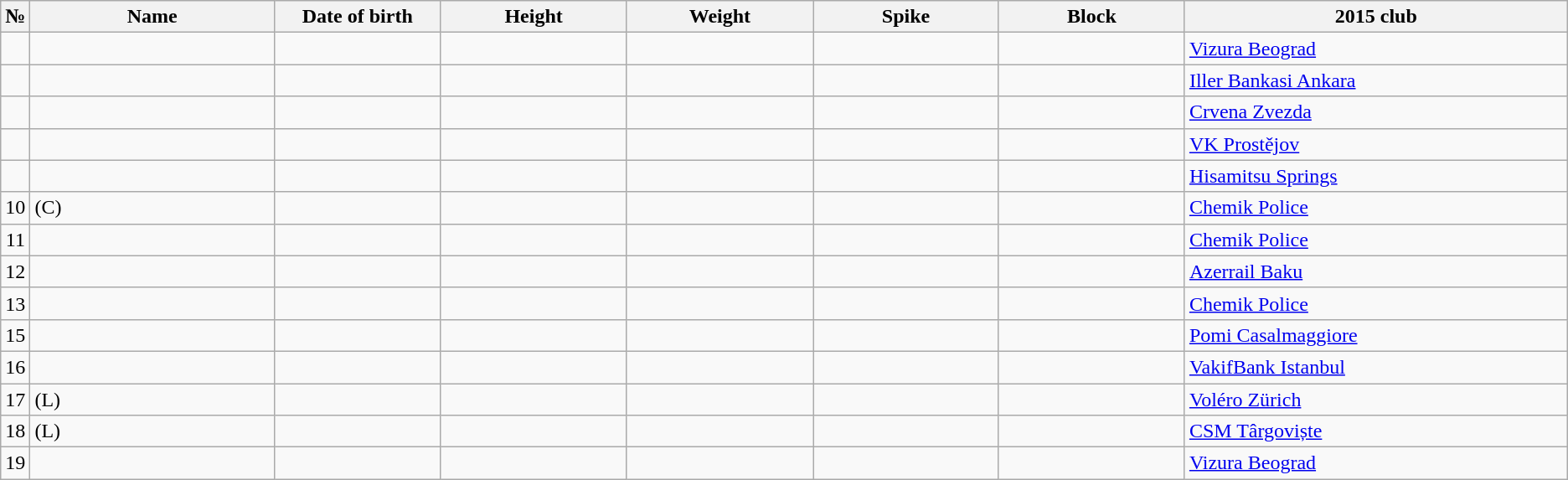<table class="wikitable sortable" style="font-size:100%; text-align:center;">
<tr>
<th>№</th>
<th style="width:12em">Name</th>
<th style="width:8em">Date of birth</th>
<th style="width:9em">Height</th>
<th style="width:9em">Weight</th>
<th style="width:9em">Spike</th>
<th style="width:9em">Block</th>
<th style="width:19em">2015 club</th>
</tr>
<tr>
<td></td>
<td align=left></td>
<td align=right></td>
<td></td>
<td></td>
<td></td>
<td></td>
<td align=left> <a href='#'>Vizura Beograd</a></td>
</tr>
<tr>
<td></td>
<td align=left></td>
<td align=right></td>
<td></td>
<td></td>
<td></td>
<td></td>
<td align=left> <a href='#'>Iller Bankasi Ankara</a></td>
</tr>
<tr>
<td></td>
<td align=left></td>
<td align=right></td>
<td></td>
<td></td>
<td></td>
<td></td>
<td align=left> <a href='#'>Crvena Zvezda</a></td>
</tr>
<tr>
<td></td>
<td align=left></td>
<td align=right></td>
<td></td>
<td></td>
<td></td>
<td></td>
<td align=left> <a href='#'>VK Prostějov</a></td>
</tr>
<tr>
<td></td>
<td align=left></td>
<td align=right></td>
<td></td>
<td></td>
<td></td>
<td></td>
<td align=left> <a href='#'>Hisamitsu Springs</a></td>
</tr>
<tr>
<td>10</td>
<td align=left> (C)</td>
<td align=right></td>
<td></td>
<td></td>
<td></td>
<td></td>
<td align=left> <a href='#'>Chemik Police</a></td>
</tr>
<tr>
<td>11</td>
<td align=left></td>
<td align=right></td>
<td></td>
<td></td>
<td></td>
<td></td>
<td align=left> <a href='#'>Chemik Police</a></td>
</tr>
<tr>
<td>12</td>
<td align=left></td>
<td align=right></td>
<td></td>
<td></td>
<td></td>
<td></td>
<td align=left> <a href='#'>Azerrail Baku</a></td>
</tr>
<tr>
<td>13</td>
<td align=left></td>
<td align=right></td>
<td></td>
<td></td>
<td></td>
<td></td>
<td align=left> <a href='#'>Chemik Police</a></td>
</tr>
<tr>
<td>15</td>
<td align=left></td>
<td align=right></td>
<td></td>
<td></td>
<td></td>
<td></td>
<td align=left> <a href='#'>Pomi Casalmaggiore</a></td>
</tr>
<tr>
<td>16</td>
<td align=left></td>
<td align=right></td>
<td></td>
<td></td>
<td></td>
<td></td>
<td align=left> <a href='#'>VakifBank Istanbul</a></td>
</tr>
<tr>
<td>17</td>
<td align=left> (L)</td>
<td align=right></td>
<td></td>
<td></td>
<td></td>
<td></td>
<td align=left> <a href='#'>Voléro Zürich</a></td>
</tr>
<tr>
<td>18</td>
<td align=left> (L)</td>
<td align=right></td>
<td></td>
<td></td>
<td></td>
<td></td>
<td align=left> <a href='#'>CSM Târgoviște</a></td>
</tr>
<tr>
<td>19</td>
<td align=left></td>
<td align=right></td>
<td></td>
<td></td>
<td></td>
<td></td>
<td align=left> <a href='#'>Vizura Beograd</a></td>
</tr>
</table>
